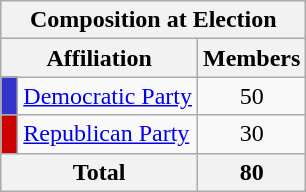<table class="wikitable">
<tr>
<th colspan=3 align="center" valign="bottom">Composition at Election</th>
</tr>
<tr>
<th colspan=2 align="center" valign="bottom">Affiliation</th>
<th valign="bottom">Members</th>
</tr>
<tr>
<td bgcolor="#3333CC"> </td>
<td><a href='#'>Democratic Party</a></td>
<td align="center">50</td>
</tr>
<tr>
<td bgcolor="#CC0000"> </td>
<td><a href='#'>Republican Party</a></td>
<td align="center">30</td>
</tr>
<tr>
<th colspan=2 align="center">Total</th>
<th align="center">80</th>
</tr>
</table>
